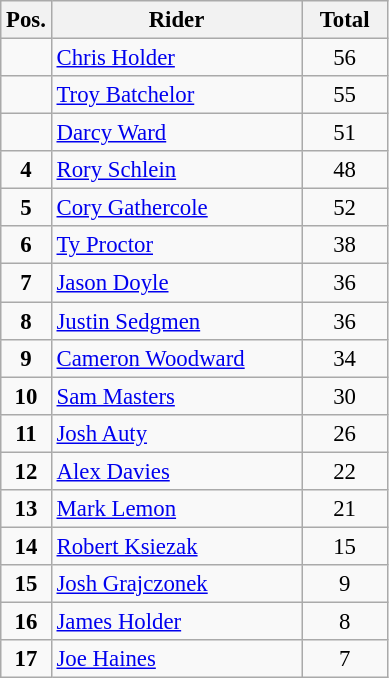<table class="wikitable" style="font-size: 95%">
<tr>
<th width=20px>Pos.</th>
<th width=160px>Rider</th>
<th width=50px>Total</th>
</tr>
<tr align="center" >
<td></td>
<td align="left"><a href='#'>Chris Holder</a></td>
<td>56</td>
</tr>
<tr align="center" >
<td></td>
<td align="left"><a href='#'>Troy Batchelor</a></td>
<td>55</td>
</tr>
<tr align="center" >
<td></td>
<td align="left"><a href='#'>Darcy Ward</a></td>
<td>51</td>
</tr>
<tr align="center">
<td><strong>4</strong></td>
<td align="left"><a href='#'>Rory Schlein</a></td>
<td>48</td>
</tr>
<tr align="center">
<td><strong>5</strong></td>
<td align="left"><a href='#'>Cory Gathercole</a></td>
<td>52</td>
</tr>
<tr align="center">
<td><strong>6</strong></td>
<td align="left"><a href='#'>Ty Proctor</a></td>
<td>38</td>
</tr>
<tr align="center">
<td><strong>7</strong></td>
<td align="left"><a href='#'>Jason Doyle</a></td>
<td>36</td>
</tr>
<tr align="center">
<td><strong>8</strong></td>
<td align="left"><a href='#'>Justin Sedgmen</a></td>
<td>36</td>
</tr>
<tr align="center">
<td><strong>9</strong></td>
<td align="left"><a href='#'>Cameron Woodward</a></td>
<td>34</td>
</tr>
<tr align="center">
<td><strong>10</strong></td>
<td align="left"><a href='#'>Sam Masters</a></td>
<td>30</td>
</tr>
<tr align="center">
<td><strong>11</strong></td>
<td align="left"><a href='#'>Josh Auty</a></td>
<td>26</td>
</tr>
<tr align="center">
<td><strong>12</strong></td>
<td align="left"><a href='#'>Alex Davies</a></td>
<td>22</td>
</tr>
<tr align="center">
<td><strong>13</strong></td>
<td align="left"><a href='#'>Mark Lemon</a></td>
<td>21</td>
</tr>
<tr align="center">
<td><strong>14</strong></td>
<td align="left"><a href='#'>Robert Ksiezak</a></td>
<td>15</td>
</tr>
<tr align="center">
<td><strong>15</strong></td>
<td align="left"><a href='#'>Josh Grajczonek</a></td>
<td>9</td>
</tr>
<tr align="center">
<td><strong>16</strong></td>
<td align="left"><a href='#'>James Holder</a></td>
<td>8</td>
</tr>
<tr align="center">
<td><strong>17</strong></td>
<td align="left"><a href='#'>Joe Haines</a></td>
<td>7</td>
</tr>
</table>
